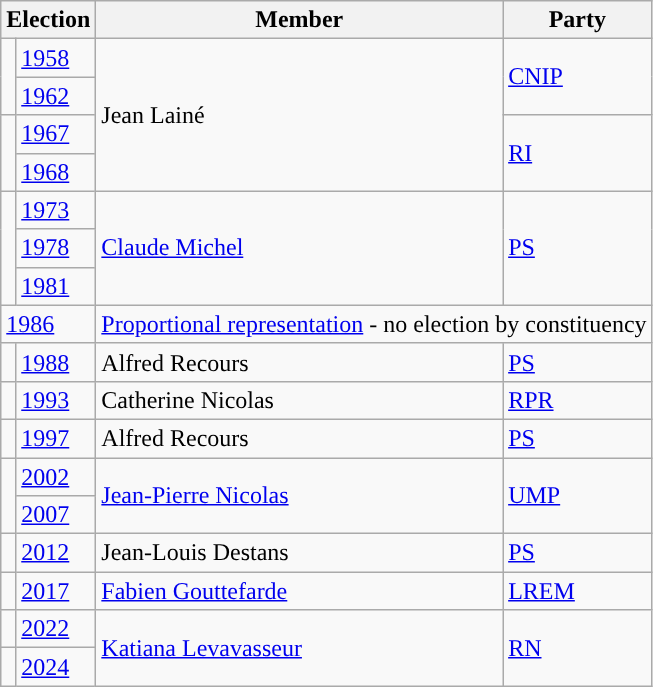<table class="wikitable">
<tr>
<th colspan="2">Election</th>
<th>Member</th>
<th>Party</th>
</tr>
<tr>
<td rowspan="2" style="color:inherit;background-color: "></td>
<td><a href='#'>1958</a></td>
<td rowspan="4">Jean Lainé</td>
<td rowspan="2"><a href='#'>CNIP</a></td>
</tr>
<tr>
<td><a href='#'>1962</a></td>
</tr>
<tr>
<td rowspan="2" style="color:inherit;background-color: "></td>
<td><a href='#'>1967</a></td>
<td rowspan="2"><a href='#'>RI</a></td>
</tr>
<tr>
<td><a href='#'>1968</a></td>
</tr>
<tr>
<td rowspan="3" style="color:inherit;background-color: "></td>
<td><a href='#'>1973</a></td>
<td rowspan="3"><a href='#'>Claude Michel</a></td>
<td rowspan="3"><a href='#'>PS</a></td>
</tr>
<tr>
<td><a href='#'>1978</a></td>
</tr>
<tr>
<td><a href='#'>1981</a></td>
</tr>
<tr>
<td colspan="2"><a href='#'>1986</a></td>
<td colspan="2"><a href='#'>Proportional representation</a> - no election by constituency</td>
</tr>
<tr>
<td style="color:inherit;background-color: "></td>
<td><a href='#'>1988</a></td>
<td>Alfred Recours</td>
<td><a href='#'>PS</a></td>
</tr>
<tr>
<td style="color:inherit;background-color: "></td>
<td><a href='#'>1993</a></td>
<td>Catherine Nicolas</td>
<td><a href='#'>RPR</a></td>
</tr>
<tr>
<td style="color:inherit;background-color: "></td>
<td><a href='#'>1997</a></td>
<td>Alfred Recours</td>
<td><a href='#'>PS</a></td>
</tr>
<tr>
<td rowspan="2" style="color:inherit;background:"></td>
<td><a href='#'>2002</a></td>
<td rowspan="2"><a href='#'>Jean-Pierre Nicolas</a></td>
<td rowspan="2"><a href='#'>UMP</a></td>
</tr>
<tr>
<td><a href='#'>2007</a></td>
</tr>
<tr>
<td style="color:inherit;background-color: "></td>
<td><a href='#'>2012</a></td>
<td>Jean-Louis Destans</td>
<td><a href='#'>PS</a></td>
</tr>
<tr>
<td style="color:inherit;background-color: "></td>
<td><a href='#'>2017</a></td>
<td><a href='#'>Fabien Gouttefarde</a></td>
<td><a href='#'>LREM</a></td>
</tr>
<tr>
<td style="color:inherit;background-color: "></td>
<td><a href='#'>2022</a></td>
<td rowspan="2"><a href='#'>Katiana Levavasseur</a></td>
<td rowspan="2"><a href='#'>RN</a></td>
</tr>
<tr>
<td style="color:inherit;background-color: "></td>
<td><a href='#'>2024</a></td>
</tr>
</table>
